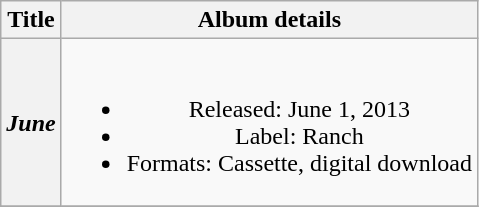<table class="wikitable plainrowheaders" style="text-align:center;">
<tr>
<th scope="col">Title</th>
<th scope="col">Album details</th>
</tr>
<tr>
<th scope="row"><em>June</em></th>
<td><br><ul><li>Released: June 1, 2013</li><li>Label: Ranch</li><li>Formats: Cassette, digital download</li></ul></td>
</tr>
<tr>
</tr>
</table>
